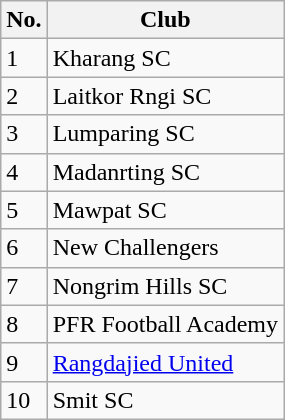<table class="wikitable">
<tr>
<th>No.</th>
<th>Club</th>
</tr>
<tr>
<td>1</td>
<td>Kharang SC</td>
</tr>
<tr>
<td>2</td>
<td>Laitkor Rngi SC</td>
</tr>
<tr>
<td>3</td>
<td>Lumparing SC</td>
</tr>
<tr>
<td>4</td>
<td>Madanrting SC</td>
</tr>
<tr>
<td>5</td>
<td>Mawpat SC</td>
</tr>
<tr>
<td>6</td>
<td>New Challengers</td>
</tr>
<tr>
<td>7</td>
<td>Nongrim Hills SC</td>
</tr>
<tr>
<td>8</td>
<td>PFR Football Academy</td>
</tr>
<tr>
<td>9</td>
<td><a href='#'>Rangdajied United</a></td>
</tr>
<tr>
<td>10</td>
<td>Smit SC</td>
</tr>
</table>
